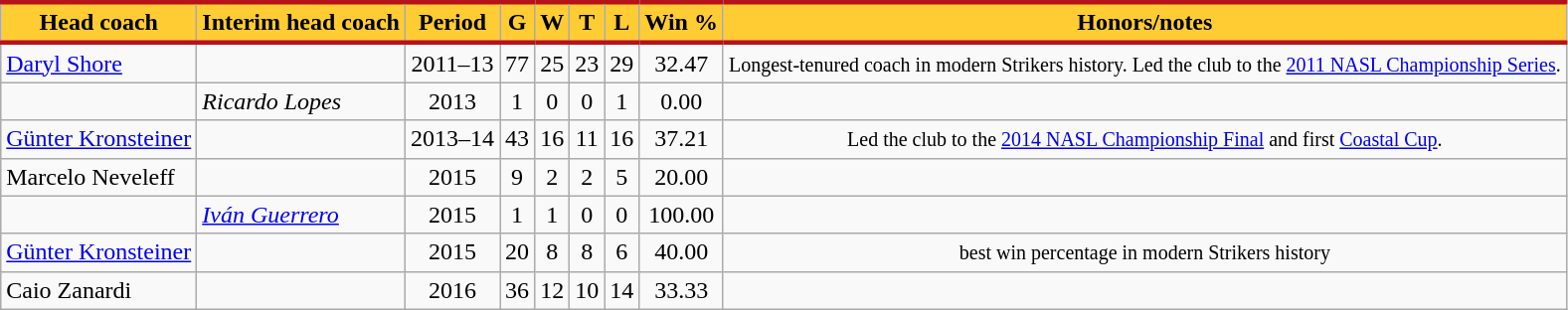<table class="wikitable sortable" style="text-align:center;">
<tr>
<th style="background:#fc3; color:black; border-top:#b6121b 3px solid; border-bottom:#b6121b 3px solid;">Head coach</th>
<th style="background:#fc3; color:black; border-top:#b6121b 3px solid; border-bottom:#b6121b 3px solid;">Interim head coach</th>
<th style="background:#fc3; color:black; border-top:#b6121b 3px solid; border-bottom:#b6121b 3px solid;">Period</th>
<th style="background:#fc3; color:black; border-top:#b6121b 3px solid; border-bottom:#b6121b 3px solid;">G</th>
<th style="background:#fc3; color:black; border-top:#b6121b 3px solid; border-bottom:#b6121b 3px solid;">W</th>
<th style="background:#fc3; color:black; border-top:#b6121b 3px solid; border-bottom:#b6121b 3px solid;">T</th>
<th style="background:#fc3; color:black; border-top:#b6121b 3px solid; border-bottom:#b6121b 3px solid;">L</th>
<th style="background:#fc3; color:black; border-top:#b6121b 3px solid; border-bottom:#b6121b 3px solid;">Win %</th>
<th style="background:#fc3; color:black; border-top:#b6121b 3px solid; border-bottom:#b6121b 3px solid;">Honors/notes</th>
</tr>
<tr>
<td align="left"> <a href='#'>Daryl Shore</a></td>
<td style="text-align:center;"></td>
<td>2011–13</td>
<td>77</td>
<td>25</td>
<td>23</td>
<td>29</td>
<td>32.47</td>
<td><small>Longest-tenured coach in modern Strikers history. Led the club to the <a href='#'>2011 NASL Championship Series</a>.</small></td>
</tr>
<tr>
<td></td>
<td align="left"> <em>Ricardo Lopes</em></td>
<td style="text-align:center;">2013</td>
<td>1</td>
<td>0</td>
<td>0</td>
<td>1</td>
<td>0.00</td>
<td></td>
</tr>
<tr>
<td align="left"> <a href='#'>Günter Kronsteiner</a></td>
<td style="text-align:center;"></td>
<td>2013–14</td>
<td>43</td>
<td>16</td>
<td>11</td>
<td>16</td>
<td>37.21</td>
<td><small>Led the club to the <a href='#'>2014 NASL Championship Final</a> and first <a href='#'>Coastal Cup</a>.</small></td>
</tr>
<tr>
<td align="left"> Marcelo Neveleff</td>
<td style="text-align:center;"></td>
<td>2015</td>
<td>9</td>
<td>2</td>
<td>2</td>
<td>5</td>
<td>20.00</td>
<td></td>
</tr>
<tr>
<td></td>
<td align="left"> <em><a href='#'>Iván Guerrero</a></em></td>
<td style="text-align:center;">2015</td>
<td>1</td>
<td>1</td>
<td>0</td>
<td>0</td>
<td>100.00</td>
<td></td>
</tr>
<tr>
<td align="left"> <a href='#'>Günter Kronsteiner</a></td>
<td style="text-align:center;"></td>
<td>2015</td>
<td>20</td>
<td>8</td>
<td>8</td>
<td>6</td>
<td>40.00</td>
<td><small>best win percentage in modern Strikers history</small></td>
</tr>
<tr>
<td align="left"> Caio Zanardi</td>
<td style="text-align:center;"></td>
<td>2016</td>
<td>36</td>
<td>12</td>
<td>10</td>
<td>14</td>
<td>33.33</td>
<td></td>
</tr>
</table>
